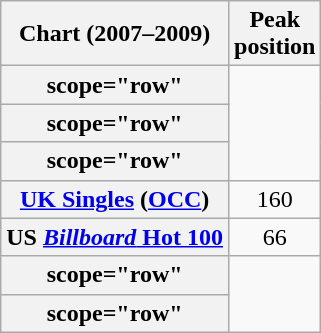<table class="wikitable plainrowheaders" style="text-align:center;">
<tr>
<th scope="col">Chart (2007–2009)</th>
<th scope="col">Peak<br>position</th>
</tr>
<tr>
<th>scope="row" </th>
</tr>
<tr>
<th>scope="row" </th>
</tr>
<tr>
<th>scope="row" </th>
</tr>
<tr>
<th scope="row"><a href='#'>UK Singles</a> (<a href='#'>OCC</a>)</th>
<td>160</td>
</tr>
<tr>
<th scope="row">US <a href='#'><em>Billboard</em> Hot 100</a></th>
<td>66</td>
</tr>
<tr>
<th>scope="row" </th>
</tr>
<tr>
<th>scope="row" </th>
</tr>
</table>
